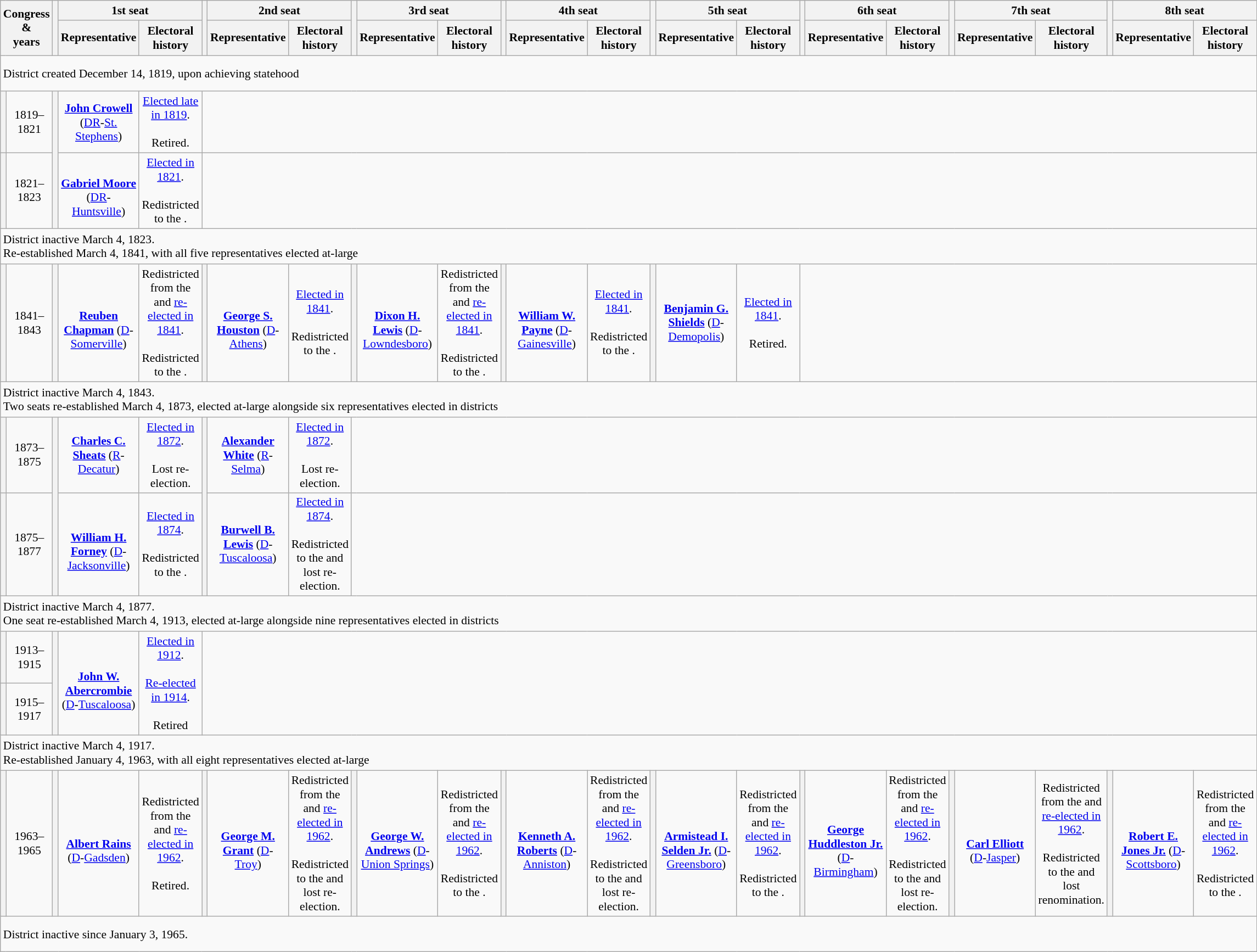<table class=wikitable style="text-align:center; font-size:90%">
<tr>
<th rowspan=2 colspan=2>Congress &<br>years</th>
<th rowspan=2></th>
<th colspan=2>1st seat</th>
<th rowspan=2></th>
<th colspan=2>2nd seat</th>
<th rowspan=2></th>
<th colspan=2>3rd seat</th>
<th rowspan=2></th>
<th colspan=2>4th seat</th>
<th rowspan=2></th>
<th colspan=2>5th seat</th>
<th rowspan=2></th>
<th colspan=2>6th seat</th>
<th rowspan=2></th>
<th colspan=2>7th seat</th>
<th rowspan=2></th>
<th colspan=2>8th seat</th>
</tr>
<tr style="height:3em">
<th>Representative</th>
<th>Electoral history</th>
<th>Representative</th>
<th>Electoral history</th>
<th>Representative</th>
<th>Electoral history</th>
<th>Representative</th>
<th>Electoral history</th>
<th>Representative</th>
<th>Electoral history</th>
<th>Representative</th>
<th>Electoral history</th>
<th>Representative</th>
<th>Electoral history</th>
<th>Representative</th>
<th>Electoral history</th>
</tr>
<tr style="height:3em">
<td colspan=26 align=left>District created December 14, 1819, upon achieving statehood</td>
</tr>
<tr style="height:3em">
<th></th>
<td>1819–1821</td>
<th rowspan=2></th>
<td><strong><a href='#'>John Crowell</a></strong> (<a href='#'>DR</a>-<a href='#'>St. Stephens</a>)</td>
<td><a href='#'>Elected late in 1819</a>.<br><br>Retired.</td>
<td colspan=21></td>
</tr>
<tr style="height:3em">
<th></th>
<td>1821–1823</td>
<td><br><strong><a href='#'>Gabriel Moore</a></strong> (<a href='#'>DR</a>-<a href='#'>Huntsville</a>)</td>
<td><a href='#'>Elected in 1821</a>.<br><br>Redistricted to the .</td>
<td colspan=21></td>
</tr>
<tr style="height:3em">
<td colspan=26 align=left>District inactive March 4, 1823.<br>Re-established March 4, 1841, with all five representatives elected at-large</td>
</tr>
<tr style="height:3em">
<th></th>
<td>1841–1843</td>
<th></th>
<td><br><strong><a href='#'>Reuben Chapman</a></strong> (<a href='#'>D</a>-<a href='#'>Somerville</a>)</td>
<td>Redistricted from the  and <a href='#'>re-elected in 1841</a>.<br><br>Redistricted to the .</td>
<th></th>
<td><br><strong><a href='#'>George S. Houston</a></strong> (<a href='#'>D</a>-<a href='#'>Athens</a>)</td>
<td><a href='#'>Elected in 1841</a>.<br><br>Redistricted to the .</td>
<th></th>
<td><br><strong><a href='#'>Dixon H. Lewis</a></strong> (<a href='#'>D</a>-<a href='#'>Lowndesboro</a>)</td>
<td>Redistricted from the  and <a href='#'>re-elected in 1841</a>.<br><br>Redistricted to the .</td>
<th></th>
<td><br><strong><a href='#'>William W. Payne</a></strong> (<a href='#'>D</a>-<a href='#'>Gainesville</a>)</td>
<td><a href='#'>Elected in 1841</a>.<br><br>Redistricted to the .</td>
<th></th>
<td><strong><a href='#'>Benjamin G. Shields</a></strong> (<a href='#'>D</a>-<a href='#'>Demopolis</a>)</td>
<td><a href='#'>Elected in 1841</a>.<br><br>Retired.</td>
<td colspan=9></td>
</tr>
<tr style="height:3em">
<td colspan=26 align=left>District inactive March 4, 1843.<br>Two seats re-established March 4, 1873, elected at-large alongside six representatives elected in districts</td>
</tr>
<tr style="height:3em">
<th></th>
<td>1873–1875</td>
<th rowspan=2></th>
<td><strong><a href='#'>Charles C. Sheats</a></strong> (<a href='#'>R</a>-<a href='#'>Decatur</a>)</td>
<td><a href='#'>Elected in 1872</a>.<br><br>Lost re-election.</td>
<th rowspan=2></th>
<td><strong><a href='#'>Alexander White</a></strong> (<a href='#'>R</a>-<a href='#'>Selma</a>)</td>
<td><a href='#'>Elected in 1872</a>.<br><br>Lost re-election.</td>
<td colspan=18></td>
</tr>
<tr style="height:3em">
<th></th>
<td>1875–1877</td>
<td><br><strong><a href='#'>William H. Forney</a></strong> (<a href='#'>D</a>-<a href='#'>Jacksonville</a>)</td>
<td><a href='#'>Elected in 1874</a>.<br><br>Redistricted to the .</td>
<td><strong><a href='#'>Burwell B. Lewis</a></strong> (<a href='#'>D</a>-<a href='#'>Tuscaloosa</a>)</td>
<td><a href='#'>Elected in 1874</a>.<br><br>Redistricted to the  and lost re-election.</td>
<td colspan=18></td>
</tr>
<tr style="height:3em">
<td colspan=26 align=left>District inactive March 4, 1877.<br>One seat re-established March 4, 1913, elected at-large alongside nine representatives elected in districts</td>
</tr>
<tr style="height:3em">
<th></th>
<td>1913–1915</td>
<th rowspan=2></th>
<td rowspan=2 ><br><strong><a href='#'>John W. Abercrombie</a></strong> (<a href='#'>D</a>-<a href='#'>Tuscaloosa</a>)</td>
<td rowspan=2><a href='#'>Elected in 1912</a>.<br><br><a href='#'>Re-elected in 1914</a>.<br><br>Retired</td>
<td rowspan=2; colspan=21></td>
</tr>
<tr style="height:3em">
<th></th>
<td>1915–1917</td>
</tr>
<tr style="height:3em">
<td colspan=26 align=left>District inactive March 4, 1917.<br>Re-established January 4, 1963, with all eight representatives elected at-large</td>
</tr>
<tr style="height:3em">
<th></th>
<td>1963–1965</td>
<th></th>
<td><br><strong><a href='#'>Albert Rains</a></strong> (<a href='#'>D</a>-<a href='#'>Gadsden</a>)</td>
<td>Redistricted from the  and <a href='#'>re-elected in 1962</a>.<br><br>Retired.</td>
<th></th>
<td><br><strong><a href='#'>George M. Grant</a></strong> (<a href='#'>D</a>-<a href='#'>Troy</a>)</td>
<td>Redistricted from the  and <a href='#'>re-elected in 1962</a>.<br><br>Redistricted to the  and lost re-election.</td>
<th></th>
<td><br><strong><a href='#'>George W. Andrews</a></strong> (<a href='#'>D</a>-<a href='#'>Union Springs</a>)</td>
<td>Redistricted from the  and <a href='#'>re-elected in 1962</a>.<br><br>Redistricted to the .</td>
<th></th>
<td><br><strong><a href='#'>Kenneth A. Roberts</a></strong> (<a href='#'>D</a>-<a href='#'>Anniston</a>)</td>
<td>Redistricted from the  and <a href='#'>re-elected in 1962</a>.<br><br>Redistricted to the  and lost re-election.</td>
<th></th>
<td><br><strong><a href='#'>Armistead I. Selden Jr.</a></strong> (<a href='#'>D</a>-<a href='#'>Greensboro</a>)</td>
<td>Redistricted from the  and <a href='#'>re-elected in 1962</a>.<br><br>Redistricted to the .</td>
<th></th>
<td><br><strong><a href='#'>George Huddleston Jr.</a></strong> (<a href='#'>D</a>-<a href='#'>Birmingham</a>)</td>
<td>Redistricted from the  and <a href='#'>re-elected in 1962</a>.<br><br>Redistricted to the  and lost re-election.</td>
<th></th>
<td><br><strong><a href='#'>Carl Elliott</a></strong> (<a href='#'>D</a>-<a href='#'>Jasper</a>)</td>
<td>Redistricted from the  and <a href='#'>re-elected in 1962</a>.<br><br>Redistricted to the  and lost renomination.</td>
<th></th>
<td><br><strong><a href='#'>Robert E. Jones Jr.</a></strong> (<a href='#'>D</a>-<a href='#'>Scottsboro</a>)</td>
<td>Redistricted from the  and <a href='#'>re-elected in 1962</a>.<br><br>Redistricted to the .</td>
</tr>
<tr style="height:3em">
<td colspan=26 align=left>District inactive since January 3, 1965.</td>
</tr>
</table>
